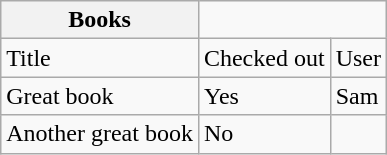<table class="wikitable">
<tr>
<th>Books</th>
</tr>
<tr>
<td>Title</td>
<td>Checked out</td>
<td>User</td>
</tr>
<tr>
<td>Great book</td>
<td>Yes</td>
<td>Sam</td>
</tr>
<tr>
<td>Another great book</td>
<td>No</td>
</tr>
</table>
